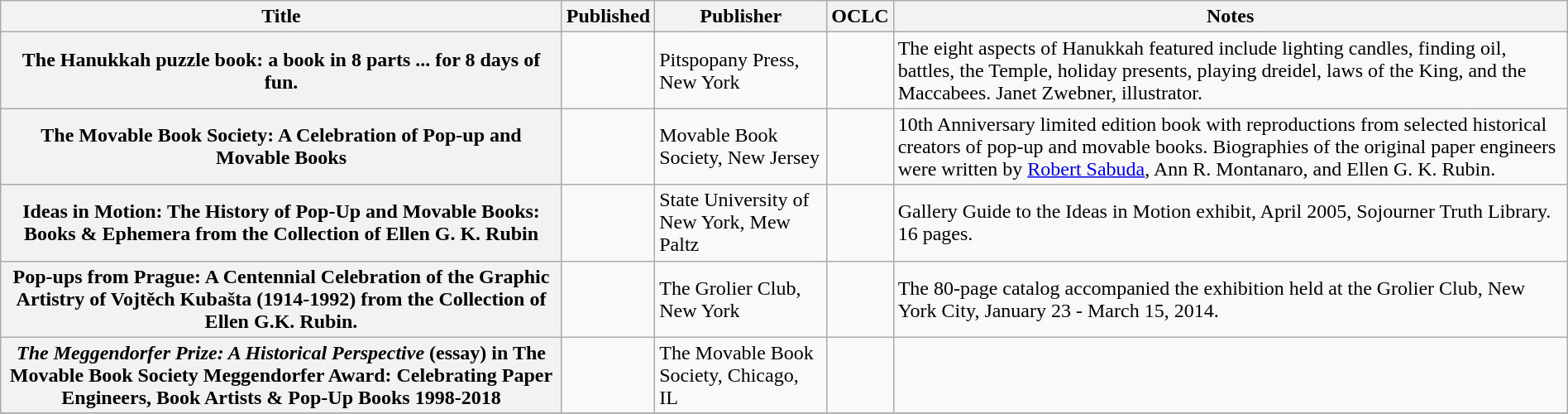<table class="wikitable plainrowheaders sortable" style="margin-right: 0;">
<tr>
<th scope="col">Title</th>
<th scope="col">Published</th>
<th scope="col">Publisher</th>
<th scope="col" class="unsortable">OCLC</th>
<th scope="col" class="unsortable">Notes</th>
</tr>
<tr>
<th scope="row">The Hanukkah puzzle book: a book in 8 parts ... for 8 days of fun.</th>
<td></td>
<td>Pitspopany Press, New York</td>
<td></td>
<td>The eight aspects of Hanukkah featured include lighting candles, finding oil, battles, the Temple, holiday presents, playing dreidel, laws of the King, and the Maccabees. Janet Zwebner, illustrator.</td>
</tr>
<tr>
<th scope="row">The Movable Book Society: A Celebration of Pop-up and Movable Books</th>
<td></td>
<td>Movable Book Society, New Jersey</td>
<td></td>
<td>10th Anniversary limited edition book with reproductions from selected historical creators of pop-up and movable books. Biographies of the original paper engineers were written by <a href='#'>Robert Sabuda</a>, Ann R. Montanaro, and Ellen G. K. Rubin.</td>
</tr>
<tr>
<th scope="row">Ideas in Motion: The History of Pop-Up and Movable Books: Books & Ephemera from the Collection of Ellen G. K. Rubin</th>
<td></td>
<td>State University of New York, Mew Paltz</td>
<td></td>
<td>Gallery Guide to the Ideas in Motion exhibit, April 2005, Sojourner Truth Library. 16 pages.</td>
</tr>
<tr>
<th scope="row">Pop-ups from Prague: A Centennial Celebration of the Graphic Artistry of Vojtěch Kubašta (1914-1992) from the Collection of Ellen G.K. Rubin.</th>
<td></td>
<td>The Grolier Club, New York</td>
<td></td>
<td>The 80-page catalog accompanied the exhibition held at the Grolier Club, New York City, January 23 - March 15, 2014.</td>
</tr>
<tr>
<th scope="row"><em>The Meggendorfer Prize: A Historical Perspective</em> (essay) in The Movable Book Society Meggendorfer Award: Celebrating Paper Engineers, Book Artists & Pop-Up Books 1998-2018</th>
<td></td>
<td>The Movable Book Society, Chicago, IL</td>
<td></td>
<td></td>
</tr>
<tr>
</tr>
</table>
